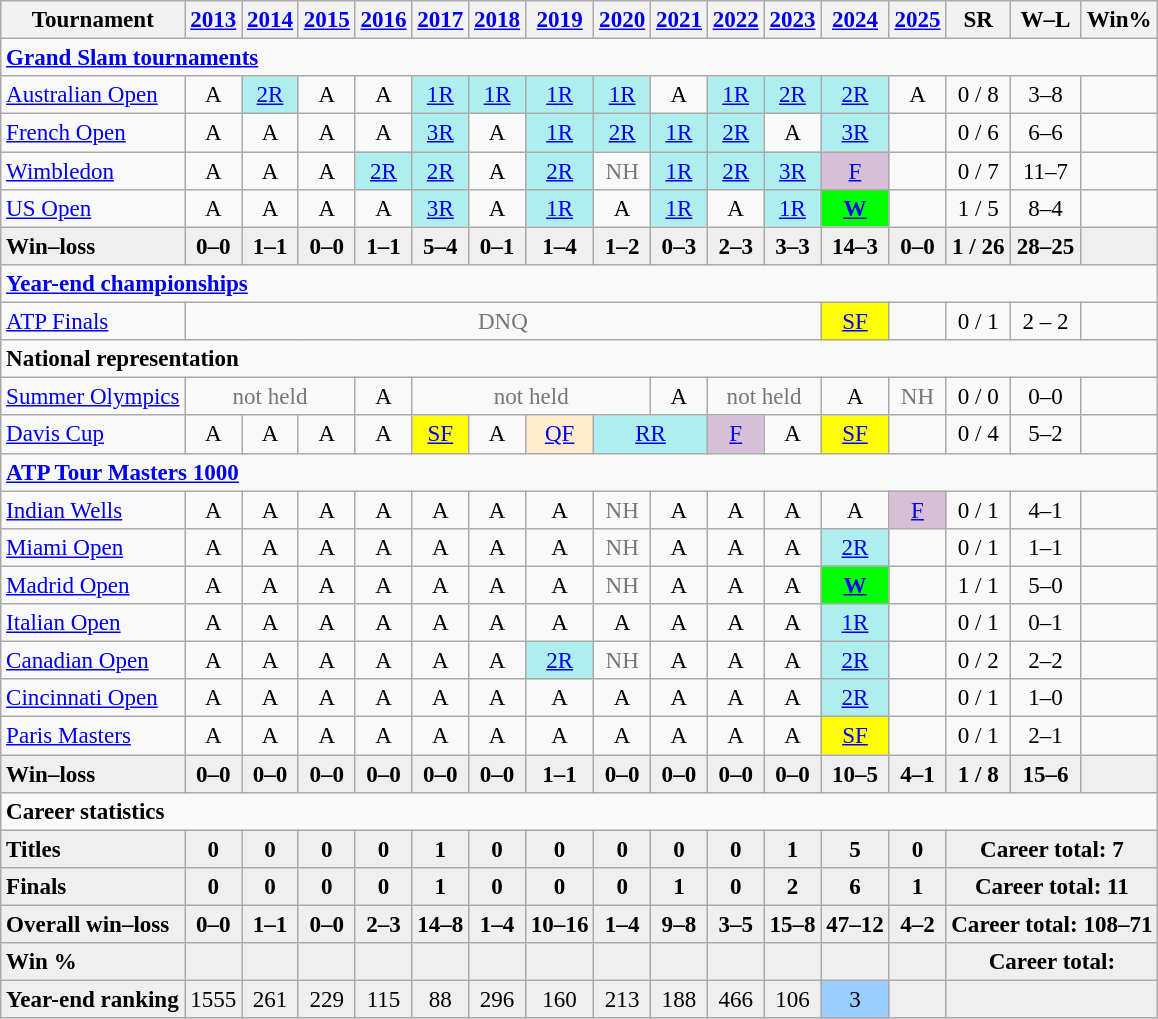<table class="wikitable nowrap" style=text-align:center;font-size:96%>
<tr>
<th>Tournament</th>
<th><a href='#'>2013</a></th>
<th><a href='#'>2014</a></th>
<th><a href='#'>2015</a></th>
<th><a href='#'>2016</a></th>
<th><a href='#'>2017</a></th>
<th><a href='#'>2018</a></th>
<th><a href='#'>2019</a></th>
<th><a href='#'>2020</a></th>
<th><a href='#'>2021</a></th>
<th><a href='#'>2022</a></th>
<th><a href='#'>2023</a></th>
<th><a href='#'>2024</a></th>
<th><a href='#'>2025</a></th>
<th>SR</th>
<th>W–L</th>
<th>Win%</th>
</tr>
<tr>
<td colspan="17" align="left"><strong><a href='#'>Grand Slam tournaments</a></strong></td>
</tr>
<tr>
<td align=left><a href='#'>Australian Open</a></td>
<td>A</td>
<td bgcolor=afeeee><a href='#'>2R</a></td>
<td>A</td>
<td>A</td>
<td bgcolor=afeeee><a href='#'>1R</a></td>
<td bgcolor=afeeee><a href='#'>1R</a></td>
<td bgcolor=afeeee><a href='#'>1R</a></td>
<td bgcolor=afeeee><a href='#'>1R</a></td>
<td>A</td>
<td bgcolor=afeeee><a href='#'>1R</a></td>
<td bgcolor=afeeee><a href='#'>2R</a></td>
<td bgcolor=afeeee><a href='#'>2R</a></td>
<td>A</td>
<td>0 / 8</td>
<td>3–8</td>
<td></td>
</tr>
<tr>
<td align=left><a href='#'>French Open</a></td>
<td>A</td>
<td>A</td>
<td>A</td>
<td>A</td>
<td bgcolor=afeeee><a href='#'>3R</a></td>
<td>A</td>
<td bgcolor=afeeee><a href='#'>1R</a></td>
<td bgcolor=afeeee><a href='#'>2R</a></td>
<td bgcolor=afeeee><a href='#'>1R</a></td>
<td bgcolor=afeeee><a href='#'>2R</a></td>
<td>A</td>
<td bgcolor=afeeee><a href='#'>3R</a></td>
<td></td>
<td>0 / 6</td>
<td>6–6</td>
<td></td>
</tr>
<tr>
<td align=left><a href='#'>Wimbledon</a></td>
<td>A</td>
<td>A</td>
<td>A</td>
<td bgcolor=afeeee><a href='#'>2R</a></td>
<td bgcolor=afeeee><a href='#'>2R</a></td>
<td>A</td>
<td bgcolor=afeeee><a href='#'>2R</a></td>
<td style=color:#767676>NH</td>
<td bgcolor=afeeee><a href='#'>1R</a></td>
<td bgcolor=afeeee><a href='#'>2R</a></td>
<td bgcolor=afeeee><a href='#'>3R</a></td>
<td bgcolor=thistle><a href='#'>F</a></td>
<td></td>
<td>0 / 7</td>
<td>11–7</td>
<td></td>
</tr>
<tr>
<td align=left><a href='#'>US Open</a></td>
<td>A</td>
<td>A</td>
<td>A</td>
<td>A</td>
<td bgcolor=afeeee><a href='#'>3R</a></td>
<td>A</td>
<td bgcolor=afeeee><a href='#'>1R</a></td>
<td>A</td>
<td bgcolor=afeeee><a href='#'>1R</a></td>
<td>A</td>
<td bgcolor=afeeee><a href='#'>1R</a></td>
<td bgcolor=lime><a href='#'><strong>W</strong></a></td>
<td></td>
<td>1 / 5</td>
<td>8–4</td>
<td></td>
</tr>
<tr style=background:#efefef;font-weight:bold>
<td style="text-align:left">Win–loss</td>
<td>0–0</td>
<td>1–1</td>
<td>0–0</td>
<td>1–1</td>
<td>5–4</td>
<td>0–1</td>
<td>1–4</td>
<td>1–2</td>
<td>0–3</td>
<td>2–3</td>
<td>3–3</td>
<td>14–3</td>
<td>0–0</td>
<td>1 / 26</td>
<td>28–25</td>
<td></td>
</tr>
<tr>
<td colspan="17" align="left"><strong><a href='#'>Year-end championships</a></strong></td>
</tr>
<tr>
<td align="left"><a href='#'>ATP Finals</a></td>
<td colspan="11" style=color:#767676>DNQ</td>
<td bgcolor=yellow><a href='#'>SF</a></td>
<td></td>
<td>0 / 1</td>
<td>2 – 2</td>
<td></td>
</tr>
<tr>
<td colspan="17" align="left"><strong>National representation</strong></td>
</tr>
<tr>
<td align=left><a href='#'>Summer Olympics</a></td>
<td colspan=3 style=color:#767676>not held</td>
<td>A</td>
<td colspan=4 style=color:#767676>not held</td>
<td>A</td>
<td colspan=2 style=color:#767676>not held</td>
<td>A</td>
<td style=color:#767676>NH</td>
<td>0 / 0</td>
<td>0–0</td>
<td></td>
</tr>
<tr>
<td align=left><a href='#'>Davis Cup</a></td>
<td>A</td>
<td>A</td>
<td>A</td>
<td>A</td>
<td bgcolor=yellow><a href='#'>SF</a></td>
<td>A</td>
<td bgcolor=ffebcd><a href='#'>QF</a></td>
<td colspan=2 bgcolor=afeeee><a href='#'>RR</a></td>
<td bgcolor=thistle><a href='#'>F</a></td>
<td>A</td>
<td bgcolor=yellow><a href='#'>SF</a></td>
<td></td>
<td>0 / 4</td>
<td>5–2</td>
<td></td>
</tr>
<tr>
<td colspan="17" align="left"><strong><a href='#'>ATP Tour Masters 1000</a></strong></td>
</tr>
<tr>
<td align=left><a href='#'>Indian Wells</a></td>
<td>A</td>
<td>A</td>
<td>A</td>
<td>A</td>
<td>A</td>
<td>A</td>
<td>A</td>
<td style=color:#767676>NH</td>
<td>A</td>
<td>A</td>
<td>A</td>
<td>A</td>
<td bgcolor=thistle><a href='#'>F</a></td>
<td>0 / 1</td>
<td>4–1</td>
<td></td>
</tr>
<tr>
<td align=left><a href='#'>Miami Open</a></td>
<td>A</td>
<td>A</td>
<td>A</td>
<td>A</td>
<td>A</td>
<td>A</td>
<td>A</td>
<td style=color:#767676>NH</td>
<td>A</td>
<td>A</td>
<td>A</td>
<td bgcolor=afeeee><a href='#'>2R</a></td>
<td></td>
<td>0 / 1</td>
<td>1–1</td>
<td></td>
</tr>
<tr>
<td align=left><a href='#'>Madrid Open</a></td>
<td>A</td>
<td>A</td>
<td>A</td>
<td>A</td>
<td>A</td>
<td>A</td>
<td>A</td>
<td style=color:#767676>NH</td>
<td>A</td>
<td>A</td>
<td>A</td>
<td bgcolor=lime><a href='#'><strong>W</strong></a></td>
<td></td>
<td>1 / 1</td>
<td>5–0</td>
<td></td>
</tr>
<tr>
<td align=left><a href='#'>Italian Open</a></td>
<td>A</td>
<td>A</td>
<td>A</td>
<td>A</td>
<td>A</td>
<td>A</td>
<td>A</td>
<td>A</td>
<td>A</td>
<td>A</td>
<td>A</td>
<td bgcolor=afeeee><a href='#'>1R</a></td>
<td></td>
<td>0 / 1</td>
<td>0–1</td>
<td></td>
</tr>
<tr>
<td align=left><a href='#'>Canadian Open</a></td>
<td>A</td>
<td>A</td>
<td>A</td>
<td>A</td>
<td>A</td>
<td>A</td>
<td bgcolor=afeeee><a href='#'>2R</a></td>
<td style=color:#767676>NH</td>
<td>A</td>
<td>A</td>
<td>A</td>
<td bgcolor=afeeee><a href='#'>2R</a></td>
<td></td>
<td>0 / 2</td>
<td>2–2</td>
<td></td>
</tr>
<tr>
<td align="left"><a href='#'>Cincinnati Open</a></td>
<td>A</td>
<td>A</td>
<td>A</td>
<td>A</td>
<td>A</td>
<td>A</td>
<td>A</td>
<td>A</td>
<td>A</td>
<td>A</td>
<td>A</td>
<td bgcolor=afeeee><a href='#'>2R</a></td>
<td></td>
<td>0 / 1</td>
<td>1–0</td>
<td></td>
</tr>
<tr>
<td align="left"><a href='#'>Paris Masters</a></td>
<td>A</td>
<td>A</td>
<td>A</td>
<td>A</td>
<td>A</td>
<td>A</td>
<td>A</td>
<td>A</td>
<td>A</td>
<td>A</td>
<td>A</td>
<td bgcolor=yellow><a href='#'>SF</a></td>
<td></td>
<td>0 / 1</td>
<td>2–1</td>
<td></td>
</tr>
<tr style="background:#efefef;font-weight:bold">
<td style="text-align:left">Win–loss</td>
<td>0–0</td>
<td>0–0</td>
<td>0–0</td>
<td>0–0</td>
<td>0–0</td>
<td>0–0</td>
<td>1–1</td>
<td>0–0</td>
<td>0–0</td>
<td>0–0</td>
<td>0–0</td>
<td>10–5</td>
<td>4–1</td>
<td>1 / 8</td>
<td>15–6</td>
<td></td>
</tr>
<tr>
<td colspan="17" align="left"><strong>Career statistics</strong></td>
</tr>
<tr style=background:#efefef;font-weight:bold>
<td style="text-align:left">Titles</td>
<td>0</td>
<td>0</td>
<td>0</td>
<td>0</td>
<td>1</td>
<td>0</td>
<td>0</td>
<td>0</td>
<td>0</td>
<td>0</td>
<td>1</td>
<td>5</td>
<td>0</td>
<td colspan="3"><strong>Career total:</strong> 7</td>
</tr>
<tr style=background:#efefef;font-weight:bold>
<td align=left>Finals</td>
<td>0</td>
<td>0</td>
<td>0</td>
<td>0</td>
<td>1</td>
<td>0</td>
<td>0</td>
<td>0</td>
<td>1</td>
<td>0</td>
<td>2</td>
<td>6</td>
<td>1</td>
<td colspan="3"><strong>Career total:</strong> 11</td>
</tr>
<tr style=background:#efefef;font-weight:bold>
<td style="text-align:left">Overall win–loss</td>
<td>0–0</td>
<td>1–1</td>
<td>0–0</td>
<td>2–3</td>
<td>14–8</td>
<td>1–4</td>
<td>10–16</td>
<td>1–4</td>
<td>9–8</td>
<td>3–5</td>
<td>15–8</td>
<td>47–12</td>
<td>4–2</td>
<td colspan="3"><strong>Career total:</strong> 108–71</td>
</tr>
<tr bgcolor="efefef">
<td align="left"><strong>Win %</strong></td>
<td><strong></strong></td>
<td><strong></strong></td>
<td><strong></strong></td>
<td><strong></strong></td>
<td><strong></strong></td>
<td><strong></strong></td>
<td><strong></strong></td>
<td><strong></strong></td>
<td><strong></strong></td>
<td><strong></strong></td>
<td><strong></strong></td>
<td><strong></strong></td>
<td><strong></strong></td>
<td colspan="3"><strong>Career total: </strong></td>
</tr>
<tr bgcolor="efefef">
<td align="left"><strong>Year-end ranking</strong></td>
<td>1555</td>
<td>261</td>
<td>229</td>
<td>115</td>
<td>88</td>
<td>296</td>
<td>160</td>
<td>213</td>
<td>188</td>
<td>466</td>
<td>106</td>
<td bgcolor=99ccff>3</td>
<td></td>
<td colspan="3"><strong></strong></td>
</tr>
</table>
